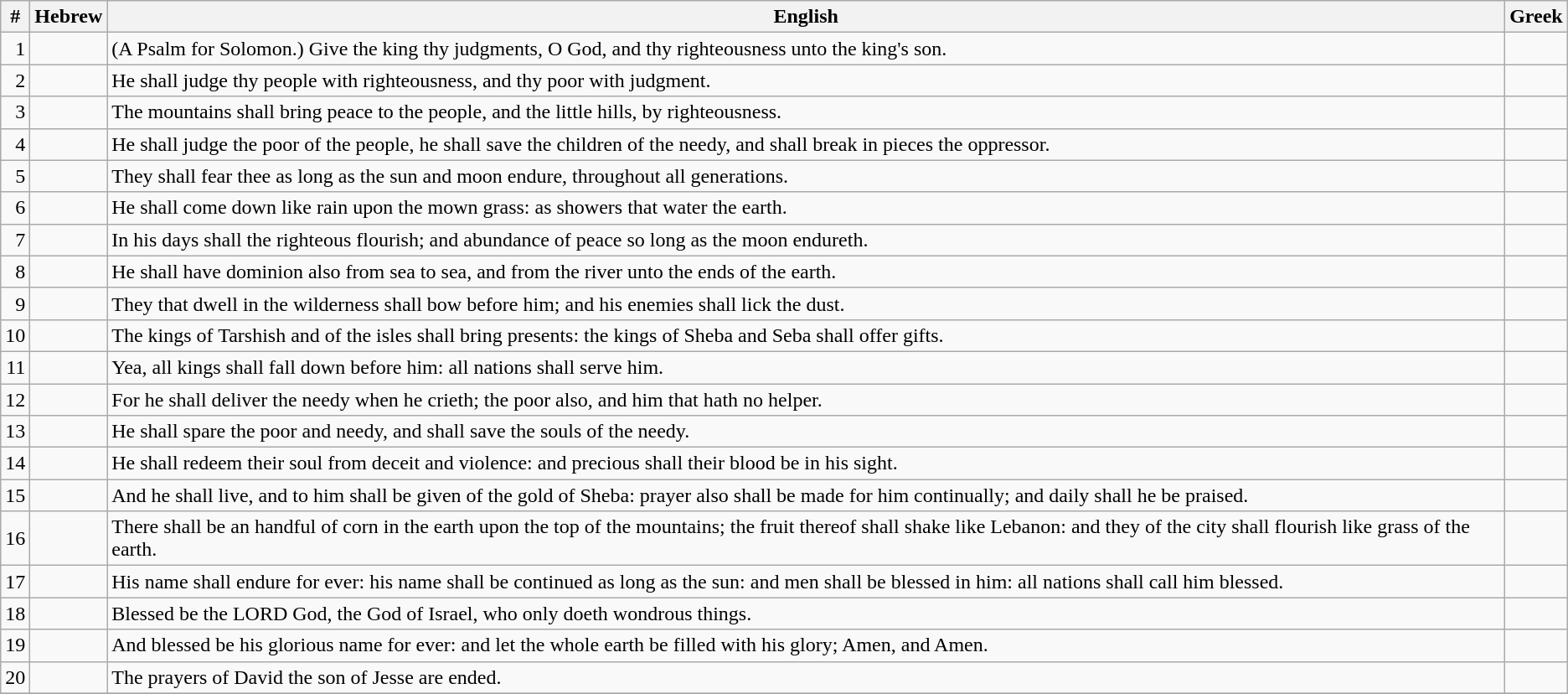<table class=wikitable>
<tr>
<th>#</th>
<th>Hebrew</th>
<th>English</th>
<th>Greek</th>
</tr>
<tr>
<td style="text-align:right">1</td>
<td style="text-align:right"></td>
<td>(A Psalm for Solomon.) Give the king thy judgments, O God, and thy righteousness unto the king's son.</td>
<td></td>
</tr>
<tr>
<td style="text-align:right">2</td>
<td style="text-align:right"></td>
<td>He shall judge thy people with righteousness, and thy poor with judgment.</td>
<td></td>
</tr>
<tr>
<td style="text-align:right">3</td>
<td style="text-align:right"></td>
<td>The mountains shall bring peace to the people, and the little hills, by righteousness.</td>
<td></td>
</tr>
<tr>
<td style="text-align:right">4</td>
<td style="text-align:right"></td>
<td>He shall judge the poor of the people, he shall save the children of the needy, and shall break in pieces the oppressor.</td>
<td></td>
</tr>
<tr>
<td style="text-align:right">5</td>
<td style="text-align:right"></td>
<td>They shall fear thee as long as the sun and moon endure, throughout all generations.</td>
<td></td>
</tr>
<tr>
<td style="text-align:right">6</td>
<td style="text-align:right"></td>
<td>He shall come down like rain upon the mown grass: as showers that water the earth.</td>
<td></td>
</tr>
<tr>
<td style="text-align:right">7</td>
<td style="text-align:right"></td>
<td>In his days shall the righteous flourish; and abundance of peace so long as the moon endureth.</td>
<td></td>
</tr>
<tr>
<td style="text-align:right">8</td>
<td style="text-align:right"></td>
<td>He shall have dominion also from sea to sea, and from the river unto the ends of the earth.</td>
<td></td>
</tr>
<tr>
<td style="text-align:right">9</td>
<td style="text-align:right"></td>
<td>They that dwell in the wilderness shall bow before him; and his enemies shall lick the dust.</td>
<td></td>
</tr>
<tr>
<td style="text-align:right">10</td>
<td style="text-align:right"></td>
<td>The kings of Tarshish and of the isles shall bring presents: the kings of Sheba and Seba shall offer gifts.</td>
<td></td>
</tr>
<tr>
<td style="text-align:right">11</td>
<td style="text-align:right"></td>
<td>Yea, all kings shall fall down before him: all nations shall serve him.</td>
<td></td>
</tr>
<tr>
<td style="text-align:right">12</td>
<td style="text-align:right"></td>
<td>For he shall deliver the needy when he crieth; the poor also, and him that hath no helper.</td>
<td></td>
</tr>
<tr>
<td style="text-align:right">13</td>
<td style="text-align:right"></td>
<td>He shall spare the poor and needy, and shall save the souls of the needy.</td>
<td></td>
</tr>
<tr>
<td style="text-align:right">14</td>
<td style="text-align:right"></td>
<td>He shall redeem their soul from deceit and violence: and precious shall their blood be in his sight.</td>
<td></td>
</tr>
<tr>
<td style="text-align:right">15</td>
<td style="text-align:right"></td>
<td>And he shall live, and to him shall be given of the gold of Sheba: prayer also shall be made for him continually; and daily shall he be praised.</td>
<td></td>
</tr>
<tr>
<td style="text-align:right">16</td>
<td style="text-align:right"></td>
<td>There shall be an handful of corn in the earth upon the top of the mountains; the fruit thereof shall shake like Lebanon: and they of the city shall flourish like grass of the earth.</td>
<td></td>
</tr>
<tr>
<td style="text-align:right">17</td>
<td style="text-align:right"></td>
<td>His name shall endure for ever: his name shall be continued as long as the sun: and men shall be blessed in him: all nations shall call him blessed.</td>
<td></td>
</tr>
<tr>
<td style="text-align:right">18</td>
<td style="text-align:right"></td>
<td>Blessed be the LORD God, the God of Israel, who only doeth wondrous things.</td>
<td></td>
</tr>
<tr>
<td style="text-align:right">19</td>
<td style="text-align:right"></td>
<td>And blessed be his glorious name for ever: and let the whole earth be filled with his glory; Amen, and Amen.</td>
<td></td>
</tr>
<tr>
<td style="text-align:right">20</td>
<td style="text-align:right"></td>
<td>The prayers of David the son of Jesse are ended.</td>
<td></td>
</tr>
<tr>
</tr>
</table>
